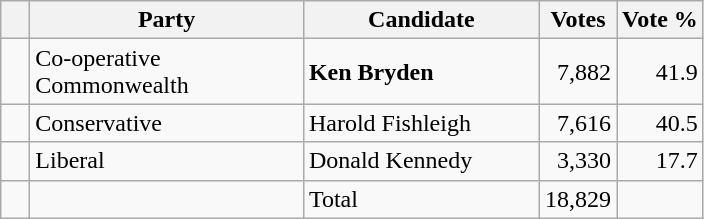<table class="wikitable">
<tr>
<th></th>
<th scope="col" width="175">Party</th>
<th scope="col" width="150">Candidate</th>
<th>Votes</th>
<th>Vote %</th>
</tr>
<tr>
<td>   </td>
<td>Co-operative Commonwealth</td>
<td><strong>Ken Bryden</strong></td>
<td align=right>7,882</td>
<td align=right>41.9</td>
</tr>
<tr |>
<td>   </td>
<td>Conservative</td>
<td>Harold Fishleigh</td>
<td align=right>7,616</td>
<td align=right>40.5</td>
</tr>
<tr |>
<td>   </td>
<td>Liberal</td>
<td>Donald Kennedy</td>
<td align=right>3,330</td>
<td align=right>17.7</td>
</tr>
<tr |>
<td></td>
<td></td>
<td>Total</td>
<td align=right>18,829</td>
<td></td>
</tr>
</table>
